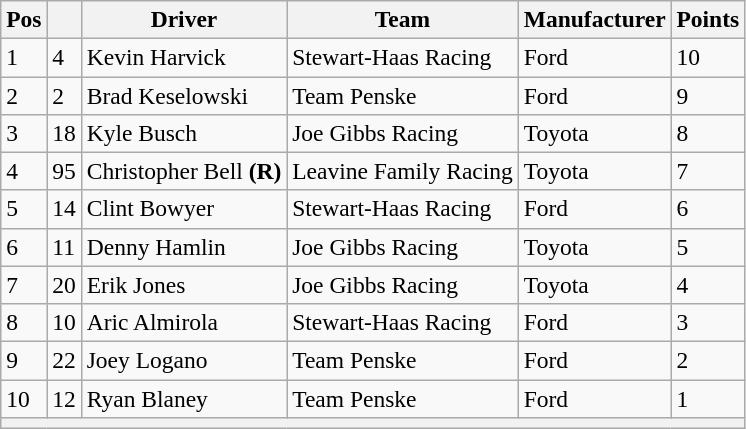<table class="wikitable" style="font-size:98%">
<tr>
<th>Pos</th>
<th></th>
<th>Driver</th>
<th>Team</th>
<th>Manufacturer</th>
<th>Points</th>
</tr>
<tr>
<td>1</td>
<td>4</td>
<td>Kevin Harvick</td>
<td>Stewart-Haas Racing</td>
<td>Ford</td>
<td>10</td>
</tr>
<tr>
<td>2</td>
<td>2</td>
<td>Brad Keselowski</td>
<td>Team Penske</td>
<td>Ford</td>
<td>9</td>
</tr>
<tr>
<td>3</td>
<td>18</td>
<td>Kyle Busch</td>
<td>Joe Gibbs Racing</td>
<td>Toyota</td>
<td>8</td>
</tr>
<tr>
<td>4</td>
<td>95</td>
<td>Christopher Bell <strong>(R)</strong></td>
<td>Leavine Family Racing</td>
<td>Toyota</td>
<td>7</td>
</tr>
<tr>
<td>5</td>
<td>14</td>
<td>Clint Bowyer</td>
<td>Stewart-Haas Racing</td>
<td>Ford</td>
<td>6</td>
</tr>
<tr>
<td>6</td>
<td>11</td>
<td>Denny Hamlin</td>
<td>Joe Gibbs Racing</td>
<td>Toyota</td>
<td>5</td>
</tr>
<tr>
<td>7</td>
<td>20</td>
<td>Erik Jones</td>
<td>Joe Gibbs Racing</td>
<td>Toyota</td>
<td>4</td>
</tr>
<tr>
<td>8</td>
<td>10</td>
<td>Aric Almirola</td>
<td>Stewart-Haas Racing</td>
<td>Ford</td>
<td>3</td>
</tr>
<tr>
<td>9</td>
<td>22</td>
<td>Joey Logano</td>
<td>Team Penske</td>
<td>Ford</td>
<td>2</td>
</tr>
<tr>
<td>10</td>
<td>12</td>
<td>Ryan Blaney</td>
<td>Team Penske</td>
<td>Ford</td>
<td>1</td>
</tr>
<tr>
<th colspan="6"></th>
</tr>
</table>
